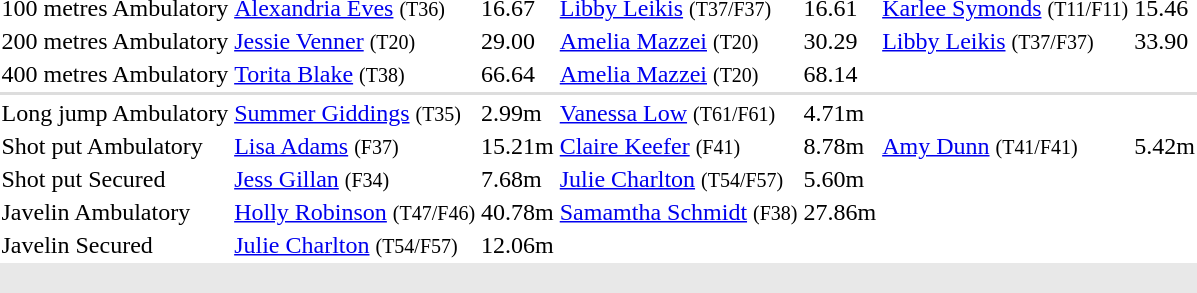<table>
<tr>
<td>100 metres Ambulatory</td>
<td align=left><a href='#'>Alexandria Eves</a> <small>(T36)</small><br> </td>
<td>16.67</td>
<td align=left><a href='#'>Libby Leikis</a> <small>(T37/F37)</small><br> </td>
<td>16.61</td>
<td align=left><a href='#'>Karlee Symonds</a> <small>(T11/F11)</small><br> </td>
<td>15.46</td>
</tr>
<tr>
<td>200 metres Ambulatory</td>
<td align=left><a href='#'>Jessie Venner</a> <small>(T20)</small><br> </td>
<td>29.00</td>
<td align=left><a href='#'>Amelia Mazzei</a> <small>(T20)</small><br> </td>
<td>30.29</td>
<td align=left><a href='#'>Libby Leikis</a> <small>(T37/F37)</small><br> </td>
<td>33.90</td>
</tr>
<tr>
<td>400 metres Ambulatory</td>
<td align=left><a href='#'>Torita Blake</a> <small>(T38)</small><br> </td>
<td>66.64</td>
<td align=left><a href='#'>Amelia Mazzei</a> <small>(T20)</small><br> </td>
<td>68.14</td>
<td align=left></td>
<td></td>
</tr>
<tr bgcolor=#DDDDDD>
<td colspan=8></td>
</tr>
<tr>
<td>Long jump Ambulatory</td>
<td align=left><a href='#'>Summer Giddings</a> <small>(T35)</small><br> </td>
<td>2.99m</td>
<td align=left><a href='#'>Vanessa Low</a> <small>(T61/F61)</small><br> </td>
<td>4.71m</td>
<td align=left></td>
<td></td>
</tr>
<tr>
<td>Shot put Ambulatory</td>
<td align=left><a href='#'>Lisa Adams</a> <small>(F37)</small><br> </td>
<td>15.21m</td>
<td align=left><a href='#'>Claire Keefer</a> <small>(F41)</small><br> </td>
<td>8.78m</td>
<td align=left><a href='#'>Amy Dunn</a> <small>(T41/F41)</small><br> </td>
<td>5.42m</td>
</tr>
<tr>
<td>Shot put Secured</td>
<td align=left><a href='#'>Jess Gillan</a> <small>(F34)</small><br> </td>
<td>7.68m</td>
<td align=left><a href='#'>Julie Charlton</a> <small>(T54/F57)</small><br> </td>
<td>5.60m</td>
<td align=left></td>
<td></td>
</tr>
<tr>
<td>Javelin Ambulatory</td>
<td align=left><a href='#'>Holly Robinson</a> <small>(T47/F46)</small><br> </td>
<td>40.78m</td>
<td align=left><a href='#'>Samamtha Schmidt</a> <small>(F38)</small><br> </td>
<td>27.86m</td>
<td align=left></td>
<td></td>
</tr>
<tr>
<td>Javelin Secured</td>
<td align=left><a href='#'>Julie Charlton</a> <small>(T54/F57)</small><br> </td>
<td>12.06m</td>
<td align=left></td>
<td></td>
<td align=left></td>
<td></td>
</tr>
<tr style="background:#e8e8e8;">
<td colspan=7><br></td>
</tr>
</table>
